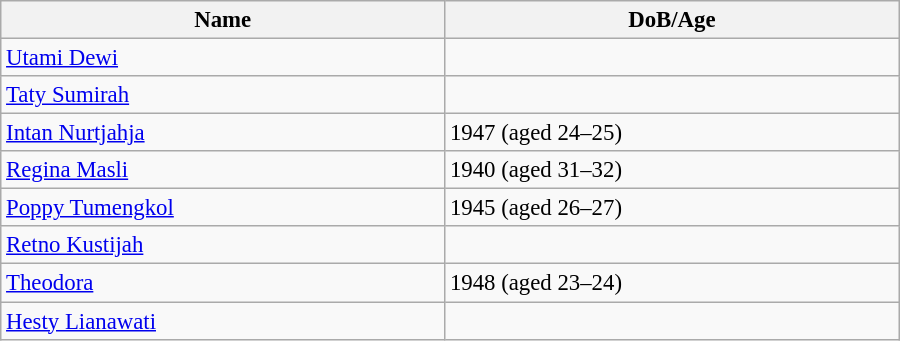<table class="wikitable" style="width:600px; font-size:95%;">
<tr>
<th align="left">Name</th>
<th align="left">DoB/Age</th>
</tr>
<tr>
<td align="left"><a href='#'>Utami Dewi</a></td>
<td align="left"></td>
</tr>
<tr>
<td align="left"><a href='#'>Taty Sumirah</a></td>
<td align="left"></td>
</tr>
<tr>
<td align="left"><a href='#'>Intan Nurtjahja</a></td>
<td align="left">1947 (aged 24–25)</td>
</tr>
<tr>
<td align="left"><a href='#'>Regina Masli</a></td>
<td align="left">1940 (aged 31–32)</td>
</tr>
<tr>
<td align="left"><a href='#'>Poppy Tumengkol</a></td>
<td align="left">1945 (aged 26–27)</td>
</tr>
<tr>
<td align="left"><a href='#'>Retno Kustijah</a></td>
<td align="left"></td>
</tr>
<tr>
<td align="left"><a href='#'>Theodora</a></td>
<td align="left">1948 (aged 23–24)</td>
</tr>
<tr>
<td align="left"><a href='#'>Hesty Lianawati</a></td>
<td align="left"></td>
</tr>
</table>
